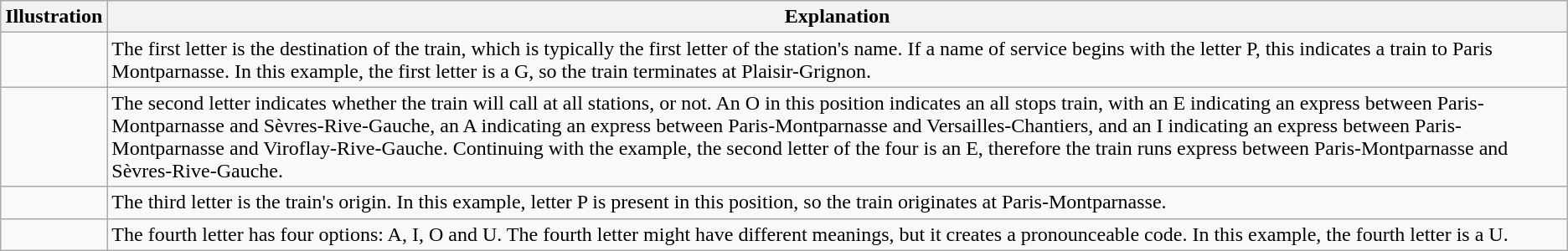<table class="wikitable">
<tr>
<th>Illustration</th>
<th>Explanation</th>
</tr>
<tr>
<td></td>
<td>The first letter is the destination of the train, which is typically the first letter of the station's name. If a name of service begins with the letter P, this indicates a train to Paris Montparnasse. In this example, the first letter is a G, so the train terminates at Plaisir-Grignon.</td>
</tr>
<tr>
<td></td>
<td>The second letter indicates whether the train will call at all stations, or not. An O in this position indicates an all stops train, with an E indicating an express between Paris-Montparnasse and Sèvres-Rive-Gauche, an A indicating an express between Paris-Montparnasse and Versailles-Chantiers, and an I indicating an express between Paris-Montparnasse and Viroflay-Rive-Gauche. Continuing with the example, the second letter of the four is an E, therefore the train runs express between Paris-Montparnasse and Sèvres-Rive-Gauche.</td>
</tr>
<tr>
<td></td>
<td>The third letter is the train's origin. In this example, letter P is present in this position, so the train originates at Paris-Montparnasse.</td>
</tr>
<tr>
<td></td>
<td>The fourth letter has four options: A, I, O and U. The fourth letter might have different meanings, but it creates a pronounceable code. In this example, the fourth letter is a U.</td>
</tr>
</table>
